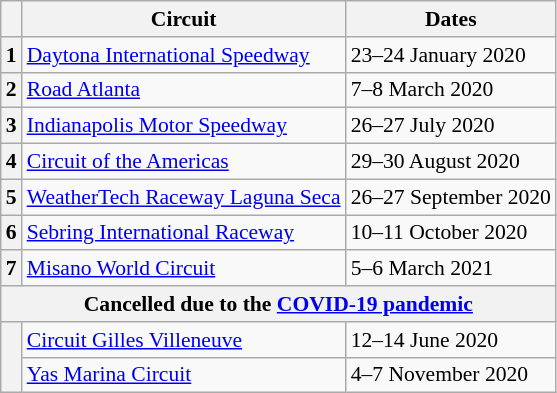<table class="wikitable" style="font-size:90%;">
<tr>
<th></th>
<th>Circuit</th>
<th>Dates</th>
</tr>
<tr>
<th>1</th>
<td> <a href='#'>Daytona International Speedway</a></td>
<td>23–24 January 2020</td>
</tr>
<tr>
<th>2</th>
<td> <a href='#'>Road Atlanta</a></td>
<td>7–8 March 2020</td>
</tr>
<tr>
<th>3</th>
<td> <a href='#'>Indianapolis Motor Speedway</a></td>
<td>26–27 July 2020</td>
</tr>
<tr>
<th>4</th>
<td> <a href='#'>Circuit of the Americas</a></td>
<td>29–30 August 2020</td>
</tr>
<tr>
<th>5</th>
<td> <a href='#'>WeatherTech Raceway Laguna Seca</a></td>
<td>26–27 September 2020</td>
</tr>
<tr>
<th>6</th>
<td> <a href='#'>Sebring International Raceway</a></td>
<td>10–11 October 2020</td>
</tr>
<tr>
<th>7</th>
<td> <a href='#'>Misano World Circuit</a></td>
<td>5–6 March 2021</td>
</tr>
<tr>
<th colspan=3>Cancelled due to the <a href='#'>COVID-19 pandemic</a></th>
</tr>
<tr>
<th rowspan=2></th>
<td> <a href='#'>Circuit Gilles Villeneuve</a></td>
<td>12–14 June 2020</td>
</tr>
<tr>
<td> <a href='#'>Yas Marina Circuit</a></td>
<td>4–7 November 2020</td>
</tr>
</table>
